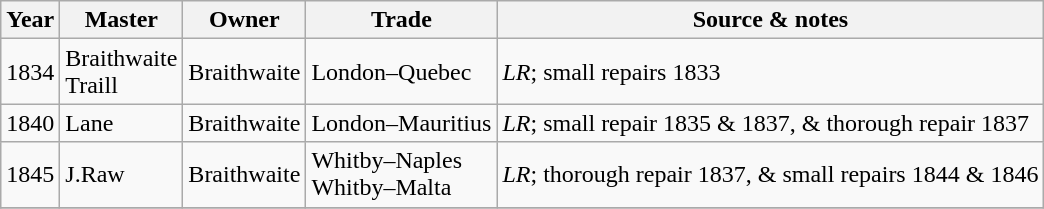<table class=" wikitable">
<tr>
<th>Year</th>
<th>Master</th>
<th>Owner</th>
<th>Trade</th>
<th>Source & notes</th>
</tr>
<tr>
<td>1834</td>
<td>Braithwaite<br>Traill</td>
<td>Braithwaite</td>
<td>London–Quebec</td>
<td><em>LR</em>; small repairs 1833</td>
</tr>
<tr>
<td>1840</td>
<td>Lane</td>
<td>Braithwaite</td>
<td>London–Mauritius</td>
<td><em>LR</em>; small repair 1835 & 1837, & thorough repair 1837</td>
</tr>
<tr>
<td>1845</td>
<td>J.Raw</td>
<td>Braithwaite</td>
<td>Whitby–Naples<br>Whitby–Malta</td>
<td><em>LR</em>; thorough repair 1837, & small repairs 1844 & 1846</td>
</tr>
<tr>
</tr>
</table>
